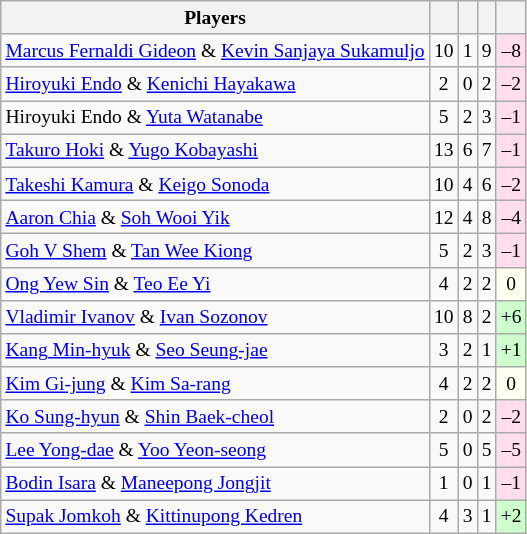<table class=wikitable style="text-align:center; font-size:small">
<tr>
<th>Players</th>
<th></th>
<th></th>
<th></th>
<th></th>
</tr>
<tr>
<td align="left"> <a href='#'>Marcus Fernaldi Gideon</a> & <a href='#'>Kevin Sanjaya Sukamuljo</a></td>
<td>10</td>
<td>1</td>
<td>9</td>
<td bgcolor="#ffddee">–8</td>
</tr>
<tr>
<td align="left"> <a href='#'>Hiroyuki Endo</a> & <a href='#'>Kenichi Hayakawa</a></td>
<td>2</td>
<td>0</td>
<td>2</td>
<td bgcolor="#ffddee">–2</td>
</tr>
<tr>
<td align="left"> Hiroyuki Endo & <a href='#'>Yuta Watanabe</a></td>
<td>5</td>
<td>2</td>
<td>3</td>
<td bgcolor="#ffddee">–1</td>
</tr>
<tr>
<td align="left"> <a href='#'>Takuro Hoki</a> & <a href='#'>Yugo Kobayashi</a></td>
<td>13</td>
<td>6</td>
<td>7</td>
<td bgcolor="#ffddee">–1</td>
</tr>
<tr>
<td align="left"> <a href='#'>Takeshi Kamura</a> & <a href='#'>Keigo Sonoda</a></td>
<td>10</td>
<td>4</td>
<td>6</td>
<td bgcolor="#ffddee">–2</td>
</tr>
<tr>
<td align="left"> <a href='#'>Aaron Chia</a> & <a href='#'>Soh Wooi Yik</a></td>
<td>12</td>
<td>4</td>
<td>8</td>
<td bgcolor="#ffddee">–4</td>
</tr>
<tr>
<td align="left"> <a href='#'>Goh V Shem</a> & <a href='#'>Tan Wee Kiong</a></td>
<td>5</td>
<td>2</td>
<td>3</td>
<td bgcolor="#ffddee">–1</td>
</tr>
<tr>
<td align="left"> <a href='#'>Ong Yew Sin</a> & <a href='#'>Teo Ee Yi</a></td>
<td>4</td>
<td>2</td>
<td>2</td>
<td bgcolor="#fffff0">0</td>
</tr>
<tr>
<td align="left"> <a href='#'>Vladimir Ivanov</a> & <a href='#'>Ivan Sozonov</a></td>
<td>10</td>
<td>8</td>
<td>2</td>
<td bgcolor="#ccffcc">+6</td>
</tr>
<tr>
<td align="left"> <a href='#'>Kang Min-hyuk</a> & <a href='#'>Seo Seung-jae</a></td>
<td>3</td>
<td>2</td>
<td>1</td>
<td bgcolor="#ccffcc">+1</td>
</tr>
<tr>
<td align="left"> <a href='#'>Kim Gi-jung</a> & <a href='#'>Kim Sa-rang</a></td>
<td>4</td>
<td>2</td>
<td>2</td>
<td bgcolor="#fffff0">0</td>
</tr>
<tr>
<td align="left"> <a href='#'>Ko Sung-hyun</a> & <a href='#'>Shin Baek-cheol</a></td>
<td>2</td>
<td>0</td>
<td>2</td>
<td bgcolor="#ffddee">–2</td>
</tr>
<tr>
<td align="left"> <a href='#'>Lee Yong-dae</a> & <a href='#'>Yoo Yeon-seong</a></td>
<td>5</td>
<td>0</td>
<td>5</td>
<td bgcolor="#ffddee">–5</td>
</tr>
<tr>
<td align="left"> <a href='#'>Bodin Isara</a> & <a href='#'>Maneepong Jongjit</a></td>
<td>1</td>
<td>0</td>
<td>1</td>
<td bgcolor="#ffddee">–1</td>
</tr>
<tr>
<td align="left"> <a href='#'>Supak Jomkoh</a> & <a href='#'>Kittinupong Kedren</a></td>
<td>4</td>
<td>3</td>
<td>1</td>
<td bgcolor="#ccffcc">+2</td>
</tr>
</table>
